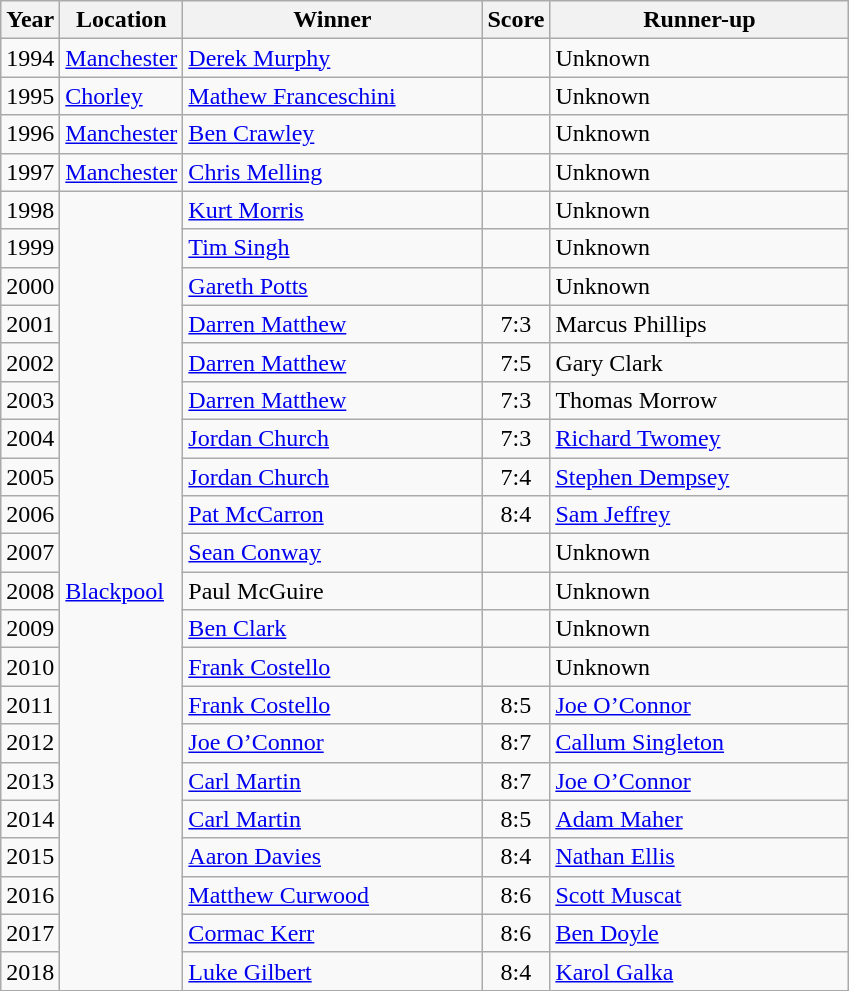<table class="wikitable">
<tr>
<th>Year</th>
<th>Location</th>
<th style="width:12em">Winner</th>
<th>Score</th>
<th style="width:12em">Runner-up</th>
</tr>
<tr>
<td>1994</td>
<td> <a href='#'>Manchester</a></td>
<td> <a href='#'>Derek Murphy</a></td>
<td></td>
<td>Unknown</td>
</tr>
<tr>
<td>1995</td>
<td> <a href='#'>Chorley</a></td>
<td> <a href='#'>Mathew Franceschini</a></td>
<td></td>
<td>Unknown</td>
</tr>
<tr>
<td>1996</td>
<td> <a href='#'>Manchester</a></td>
<td> <a href='#'>Ben Crawley</a></td>
<td></td>
<td>Unknown</td>
</tr>
<tr>
<td>1997</td>
<td> <a href='#'>Manchester</a></td>
<td> <a href='#'>Chris Melling</a></td>
<td></td>
<td>Unknown</td>
</tr>
<tr>
<td>1998</td>
<td rowspan="21"> <a href='#'>Blackpool</a></td>
<td> <a href='#'>Kurt Morris</a></td>
<td></td>
<td>Unknown</td>
</tr>
<tr>
<td>1999</td>
<td> <a href='#'>Tim Singh</a></td>
<td></td>
<td>Unknown</td>
</tr>
<tr>
<td>2000</td>
<td> <a href='#'>Gareth Potts</a></td>
<td></td>
<td>Unknown</td>
</tr>
<tr>
<td>2001</td>
<td> <a href='#'>Darren Matthew</a></td>
<td style="text-align:center">7:3</td>
<td> Marcus Phillips</td>
</tr>
<tr>
<td>2002</td>
<td> <a href='#'>Darren Matthew</a></td>
<td style="text-align:center">7:5</td>
<td> Gary Clark</td>
</tr>
<tr>
<td>2003</td>
<td> <a href='#'>Darren Matthew</a></td>
<td style="text-align:center">7:3</td>
<td> Thomas Morrow</td>
</tr>
<tr>
<td>2004</td>
<td> <a href='#'>Jordan Church</a></td>
<td style="text-align:center">7:3</td>
<td> <a href='#'>Richard Twomey</a></td>
</tr>
<tr>
<td>2005</td>
<td> <a href='#'>Jordan Church</a></td>
<td style="text-align:center">7:4</td>
<td> <a href='#'>Stephen Dempsey</a></td>
</tr>
<tr>
<td>2006</td>
<td> <a href='#'>Pat McCarron</a></td>
<td style="text-align:center">8:4</td>
<td> <a href='#'>Sam Jeffrey</a></td>
</tr>
<tr>
<td>2007</td>
<td> <a href='#'>Sean Conway</a></td>
<td></td>
<td>Unknown</td>
</tr>
<tr>
<td>2008</td>
<td> Paul McGuire</td>
<td></td>
<td>Unknown</td>
</tr>
<tr>
<td>2009</td>
<td> <a href='#'>Ben Clark</a></td>
<td></td>
<td>Unknown</td>
</tr>
<tr>
<td>2010</td>
<td> <a href='#'>Frank Costello</a></td>
<td></td>
<td>Unknown</td>
</tr>
<tr>
<td>2011</td>
<td> <a href='#'>Frank Costello</a></td>
<td style="text-align:center">8:5</td>
<td> <a href='#'>Joe O’Connor</a></td>
</tr>
<tr>
<td>2012</td>
<td> <a href='#'>Joe O’Connor</a></td>
<td style="text-align:center">8:7</td>
<td> <a href='#'>Callum Singleton</a></td>
</tr>
<tr>
<td>2013</td>
<td> <a href='#'>Carl Martin</a></td>
<td style="text-align:center">8:7</td>
<td> <a href='#'>Joe O’Connor</a></td>
</tr>
<tr>
<td>2014</td>
<td> <a href='#'>Carl Martin</a></td>
<td style="text-align:center">8:5</td>
<td> <a href='#'>Adam Maher</a></td>
</tr>
<tr>
<td>2015</td>
<td> <a href='#'>Aaron Davies</a></td>
<td style="text-align:center">8:4</td>
<td> <a href='#'>Nathan Ellis</a></td>
</tr>
<tr>
<td>2016</td>
<td> <a href='#'>Matthew Curwood</a></td>
<td style="text-align:center">8:6</td>
<td> <a href='#'>Scott Muscat</a></td>
</tr>
<tr>
<td>2017</td>
<td> <a href='#'>Cormac Kerr</a></td>
<td style="text-align:center">8:6</td>
<td> <a href='#'>Ben Doyle</a></td>
</tr>
<tr>
<td>2018</td>
<td> <a href='#'>Luke Gilbert</a></td>
<td style="text-align:center">8:4</td>
<td> <a href='#'>Karol Galka</a></td>
</tr>
</table>
